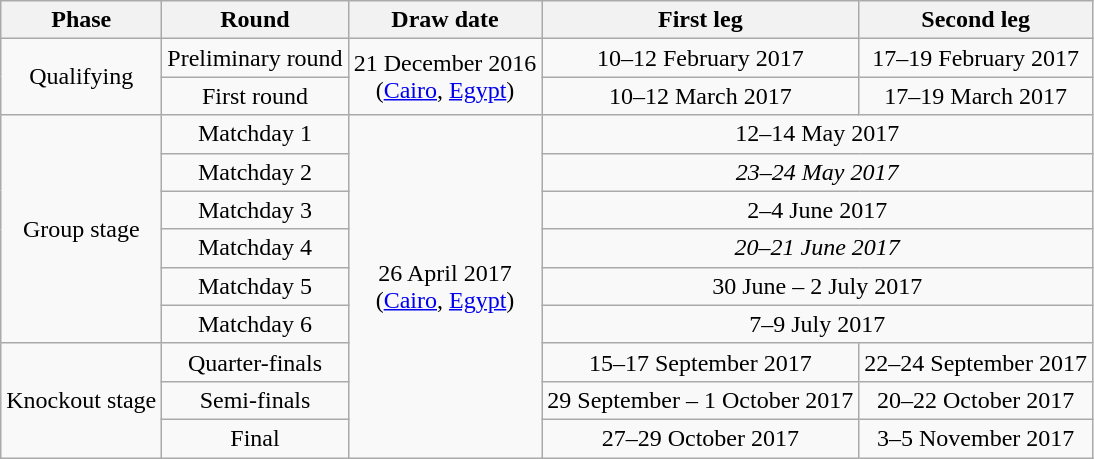<table class="wikitable" style="text-align:center">
<tr>
<th>Phase</th>
<th>Round</th>
<th>Draw date</th>
<th>First leg</th>
<th>Second leg</th>
</tr>
<tr>
<td rowspan=2>Qualifying</td>
<td>Preliminary round</td>
<td rowspan=2>21 December 2016<br>(<a href='#'>Cairo</a>, <a href='#'>Egypt</a>)</td>
<td>10–12 February 2017</td>
<td>17–19 February 2017</td>
</tr>
<tr>
<td>First round</td>
<td>10–12 March 2017</td>
<td>17–19 March 2017</td>
</tr>
<tr>
<td rowspan=6>Group stage</td>
<td>Matchday 1</td>
<td rowspan=9>26 April 2017<br>(<a href='#'>Cairo</a>, <a href='#'>Egypt</a>)</td>
<td colspan=2>12–14 May 2017</td>
</tr>
<tr>
<td>Matchday 2</td>
<td colspan=2><em>23–24 May 2017</em></td>
</tr>
<tr>
<td>Matchday 3</td>
<td colspan=2>2–4 June 2017</td>
</tr>
<tr>
<td>Matchday 4</td>
<td colspan=2><em>20–21 June 2017</em></td>
</tr>
<tr>
<td>Matchday 5</td>
<td colspan=2>30 June – 2 July 2017</td>
</tr>
<tr>
<td>Matchday 6</td>
<td colspan=2>7–9 July 2017</td>
</tr>
<tr>
<td rowspan=3>Knockout stage</td>
<td>Quarter-finals</td>
<td>15–17 September 2017</td>
<td>22–24 September 2017</td>
</tr>
<tr>
<td>Semi-finals</td>
<td>29 September – 1 October 2017</td>
<td>20–22 October 2017</td>
</tr>
<tr>
<td>Final</td>
<td>27–29 October 2017</td>
<td>3–5 November 2017</td>
</tr>
</table>
